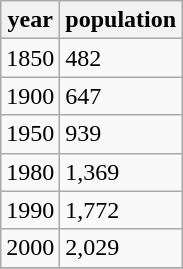<table class="wikitable">
<tr>
<th>year</th>
<th>population</th>
</tr>
<tr>
<td>1850</td>
<td>482</td>
</tr>
<tr>
<td>1900</td>
<td>647</td>
</tr>
<tr>
<td>1950</td>
<td>939</td>
</tr>
<tr>
<td>1980</td>
<td>1,369</td>
</tr>
<tr>
<td>1990</td>
<td>1,772</td>
</tr>
<tr>
<td>2000</td>
<td>2,029</td>
</tr>
<tr>
</tr>
</table>
